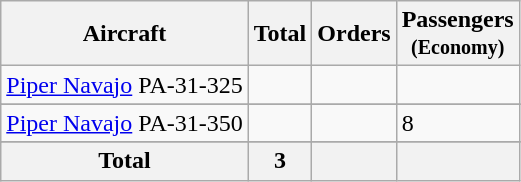<table class="wikitable" style="border-collapse:collapse">
<tr>
<th>Aircraft</th>
<th>Total</th>
<th>Orders</th>
<th>Passengers <br> <small>(Economy)</small></th>
</tr>
<tr>
<td><a href='#'>Piper Navajo</a> PA-31-325</td>
<td></td>
<td></td>
<td></td>
</tr>
<tr>
</tr>
<tr>
<td><a href='#'>Piper Navajo</a> PA-31-350</td>
<td></td>
<td></td>
<td>8</td>
</tr>
<tr>
</tr>
<tr>
<th>Total</th>
<th>3</th>
<th></th>
<th></th>
</tr>
</table>
